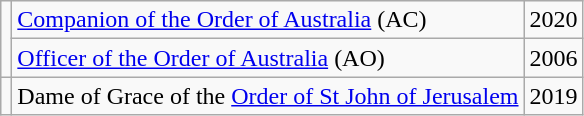<table class="wikitable">
<tr>
<td rowspan="2"></td>
<td><a href='#'>Companion of the Order of Australia</a> (AC)</td>
<td>2020</td>
</tr>
<tr>
<td><a href='#'>Officer of the Order of Australia</a> (AO)</td>
<td>2006</td>
</tr>
<tr>
<td></td>
<td>Dame of Grace of the <a href='#'>Order of St John of Jerusalem</a></td>
<td>2019</td>
</tr>
</table>
